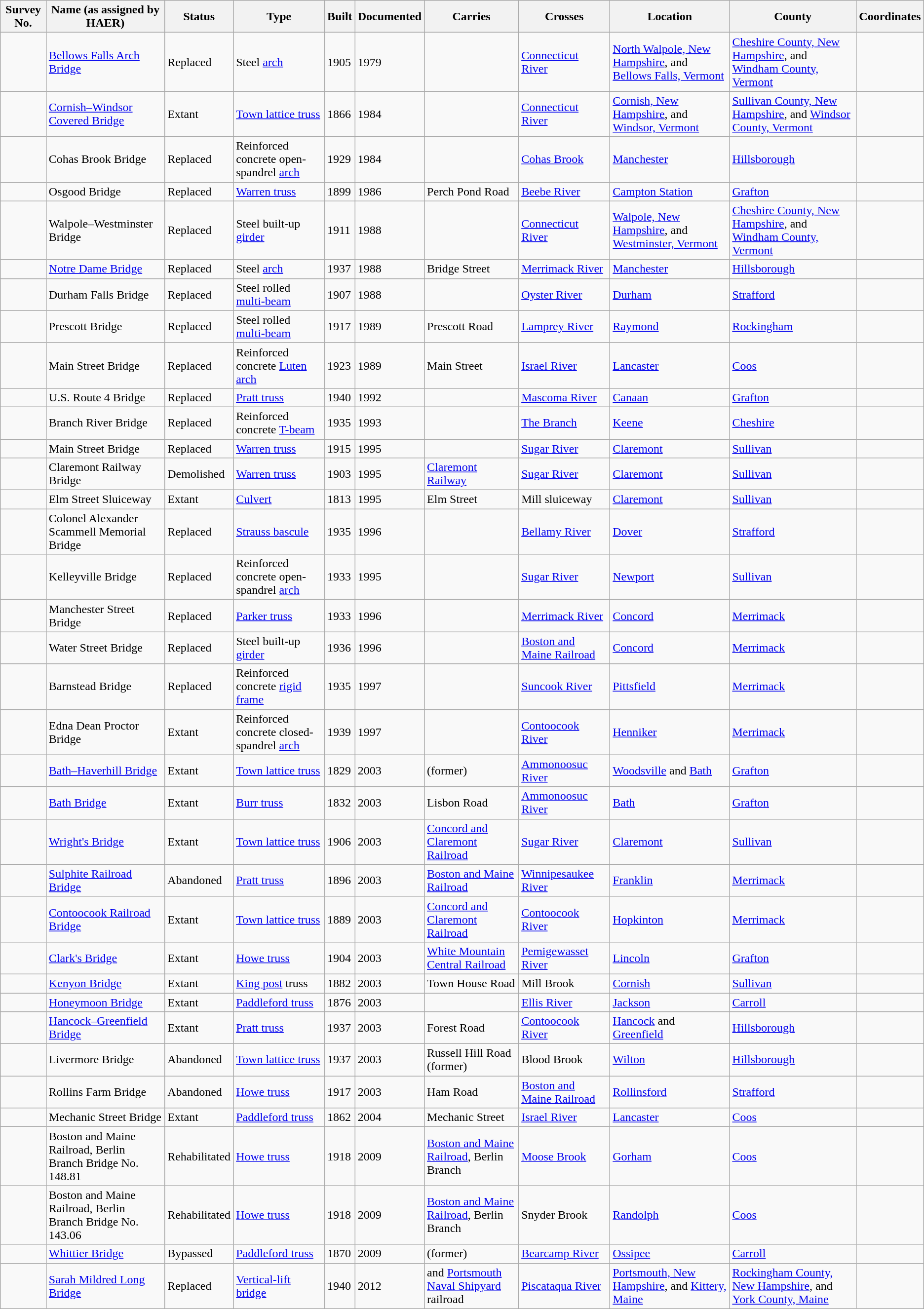<table class="wikitable sortable">
<tr>
<th>Survey No.</th>
<th>Name (as assigned by HAER)</th>
<th>Status</th>
<th>Type</th>
<th>Built</th>
<th>Documented</th>
<th>Carries</th>
<th>Crosses</th>
<th>Location</th>
<th>County</th>
<th>Coordinates</th>
</tr>
<tr>
<td></td>
<td><a href='#'>Bellows Falls Arch Bridge</a></td>
<td>Replaced</td>
<td>Steel <a href='#'>arch</a></td>
<td>1905</td>
<td>1979</td>
<td></td>
<td><a href='#'>Connecticut River</a></td>
<td><a href='#'>North Walpole, New Hampshire</a>, and <a href='#'>Bellows Falls, Vermont</a></td>
<td><a href='#'>Cheshire County, New Hampshire</a>, and <a href='#'>Windham County, Vermont</a></td>
<td></td>
</tr>
<tr>
<td></td>
<td><a href='#'>Cornish–Windsor Covered Bridge</a></td>
<td>Extant</td>
<td><a href='#'>Town lattice truss</a></td>
<td>1866</td>
<td>1984</td>
<td></td>
<td><a href='#'>Connecticut River</a></td>
<td><a href='#'>Cornish, New Hampshire</a>, and <a href='#'>Windsor, Vermont</a></td>
<td><a href='#'>Sullivan County, New Hampshire</a>, and <a href='#'>Windsor County, Vermont</a></td>
<td></td>
</tr>
<tr>
<td></td>
<td>Cohas Brook Bridge</td>
<td>Replaced</td>
<td>Reinforced concrete open-spandrel <a href='#'>arch</a></td>
<td>1929</td>
<td>1984</td>
<td></td>
<td><a href='#'>Cohas Brook</a></td>
<td><a href='#'>Manchester</a></td>
<td><a href='#'>Hillsborough</a></td>
<td></td>
</tr>
<tr>
<td></td>
<td>Osgood Bridge</td>
<td>Replaced</td>
<td><a href='#'>Warren truss</a></td>
<td>1899</td>
<td>1986</td>
<td>Perch Pond Road</td>
<td><a href='#'>Beebe River</a></td>
<td><a href='#'>Campton Station</a></td>
<td><a href='#'>Grafton</a></td>
<td></td>
</tr>
<tr>
<td></td>
<td>Walpole–Westminster Bridge</td>
<td>Replaced</td>
<td>Steel built-up <a href='#'>girder</a></td>
<td>1911</td>
<td>1988</td>
<td></td>
<td><a href='#'>Connecticut River</a></td>
<td><a href='#'>Walpole, New Hampshire</a>, and <a href='#'>Westminster, Vermont</a></td>
<td><a href='#'>Cheshire County, New Hampshire</a>, and <a href='#'>Windham County, Vermont</a></td>
<td></td>
</tr>
<tr>
<td></td>
<td><a href='#'>Notre Dame Bridge</a></td>
<td>Replaced</td>
<td>Steel <a href='#'>arch</a></td>
<td>1937</td>
<td>1988</td>
<td>Bridge Street</td>
<td><a href='#'>Merrimack River</a></td>
<td><a href='#'>Manchester</a></td>
<td><a href='#'>Hillsborough</a></td>
<td></td>
</tr>
<tr>
<td></td>
<td>Durham Falls Bridge</td>
<td>Replaced</td>
<td>Steel rolled <a href='#'>multi-beam</a></td>
<td>1907</td>
<td>1988</td>
<td></td>
<td><a href='#'>Oyster River</a></td>
<td><a href='#'>Durham</a></td>
<td><a href='#'>Strafford</a></td>
<td></td>
</tr>
<tr>
<td></td>
<td>Prescott Bridge</td>
<td>Replaced</td>
<td>Steel rolled <a href='#'>multi-beam</a></td>
<td>1917</td>
<td>1989</td>
<td>Prescott Road</td>
<td><a href='#'>Lamprey River</a></td>
<td><a href='#'>Raymond</a></td>
<td><a href='#'>Rockingham</a></td>
<td></td>
</tr>
<tr>
<td></td>
<td>Main Street Bridge</td>
<td>Replaced</td>
<td>Reinforced concrete <a href='#'>Luten arch</a></td>
<td>1923</td>
<td>1989</td>
<td>Main Street</td>
<td><a href='#'>Israel River</a></td>
<td><a href='#'>Lancaster</a></td>
<td><a href='#'>Coos</a></td>
<td></td>
</tr>
<tr>
<td></td>
<td>U.S. Route 4 Bridge</td>
<td>Replaced</td>
<td><a href='#'>Pratt truss</a></td>
<td>1940</td>
<td>1992</td>
<td></td>
<td><a href='#'>Mascoma River</a></td>
<td><a href='#'>Canaan</a></td>
<td><a href='#'>Grafton</a></td>
<td></td>
</tr>
<tr>
<td></td>
<td>Branch River Bridge</td>
<td>Replaced</td>
<td>Reinforced concrete <a href='#'>T-beam</a></td>
<td>1935</td>
<td>1993</td>
<td></td>
<td><a href='#'>The Branch</a></td>
<td><a href='#'>Keene</a></td>
<td><a href='#'>Cheshire</a></td>
<td></td>
</tr>
<tr>
<td></td>
<td>Main Street Bridge</td>
<td>Replaced</td>
<td><a href='#'>Warren truss</a></td>
<td>1915</td>
<td>1995</td>
<td></td>
<td><a href='#'>Sugar River</a></td>
<td><a href='#'>Claremont</a></td>
<td><a href='#'>Sullivan</a></td>
<td></td>
</tr>
<tr>
<td></td>
<td>Claremont Railway Bridge</td>
<td>Demolished</td>
<td><a href='#'>Warren truss</a></td>
<td>1903</td>
<td>1995</td>
<td><a href='#'>Claremont Railway</a></td>
<td><a href='#'>Sugar River</a></td>
<td><a href='#'>Claremont</a></td>
<td><a href='#'>Sullivan</a></td>
<td></td>
</tr>
<tr>
<td></td>
<td>Elm Street Sluiceway</td>
<td>Extant</td>
<td><a href='#'>Culvert</a></td>
<td>1813</td>
<td>1995</td>
<td>Elm Street</td>
<td>Mill sluiceway</td>
<td><a href='#'>Claremont</a></td>
<td><a href='#'>Sullivan</a></td>
<td></td>
</tr>
<tr>
<td></td>
<td>Colonel Alexander Scammell Memorial Bridge</td>
<td>Replaced</td>
<td><a href='#'>Strauss bascule</a></td>
<td>1935</td>
<td>1996</td>
<td></td>
<td><a href='#'>Bellamy River</a></td>
<td><a href='#'>Dover</a></td>
<td><a href='#'>Strafford</a></td>
<td></td>
</tr>
<tr>
<td></td>
<td>Kelleyville Bridge</td>
<td>Replaced</td>
<td>Reinforced concrete open-spandrel <a href='#'>arch</a></td>
<td>1933</td>
<td>1995</td>
<td></td>
<td><a href='#'>Sugar River</a></td>
<td><a href='#'>Newport</a></td>
<td><a href='#'>Sullivan</a></td>
<td></td>
</tr>
<tr>
<td></td>
<td>Manchester Street Bridge</td>
<td>Replaced</td>
<td><a href='#'>Parker truss</a></td>
<td>1933</td>
<td>1996</td>
<td></td>
<td><a href='#'>Merrimack River</a></td>
<td><a href='#'>Concord</a></td>
<td><a href='#'>Merrimack</a></td>
<td></td>
</tr>
<tr>
<td></td>
<td>Water Street Bridge</td>
<td>Replaced</td>
<td>Steel built-up <a href='#'>girder</a></td>
<td>1936</td>
<td>1996</td>
<td></td>
<td><a href='#'>Boston and Maine Railroad</a></td>
<td><a href='#'>Concord</a></td>
<td><a href='#'>Merrimack</a></td>
<td></td>
</tr>
<tr>
<td></td>
<td>Barnstead Bridge</td>
<td>Replaced</td>
<td>Reinforced concrete <a href='#'>rigid frame</a></td>
<td>1935</td>
<td>1997</td>
<td></td>
<td><a href='#'>Suncook River</a></td>
<td><a href='#'>Pittsfield</a></td>
<td><a href='#'>Merrimack</a></td>
<td></td>
</tr>
<tr>
<td></td>
<td>Edna Dean Proctor Bridge</td>
<td>Extant</td>
<td>Reinforced concrete closed-spandrel <a href='#'>arch</a></td>
<td>1939</td>
<td>1997</td>
<td></td>
<td><a href='#'>Contoocook River</a></td>
<td><a href='#'>Henniker</a></td>
<td><a href='#'>Merrimack</a></td>
<td></td>
</tr>
<tr>
<td></td>
<td><a href='#'>Bath–Haverhill Bridge</a></td>
<td>Extant</td>
<td><a href='#'>Town lattice truss</a></td>
<td>1829</td>
<td>2003</td>
<td> (former)</td>
<td><a href='#'>Ammonoosuc River</a></td>
<td><a href='#'>Woodsville</a> and <a href='#'>Bath</a></td>
<td><a href='#'>Grafton</a></td>
<td></td>
</tr>
<tr>
<td></td>
<td><a href='#'>Bath Bridge</a></td>
<td>Extant</td>
<td><a href='#'>Burr truss</a></td>
<td>1832</td>
<td>2003</td>
<td>Lisbon Road</td>
<td><a href='#'>Ammonoosuc River</a></td>
<td><a href='#'>Bath</a></td>
<td><a href='#'>Grafton</a></td>
<td></td>
</tr>
<tr>
<td></td>
<td><a href='#'>Wright's Bridge</a></td>
<td>Extant</td>
<td><a href='#'>Town lattice truss</a></td>
<td>1906</td>
<td>2003</td>
<td><a href='#'>Concord and Claremont Railroad</a></td>
<td><a href='#'>Sugar River</a></td>
<td><a href='#'>Claremont</a></td>
<td><a href='#'>Sullivan</a></td>
<td></td>
</tr>
<tr>
<td></td>
<td><a href='#'>Sulphite Railroad Bridge</a></td>
<td>Abandoned</td>
<td><a href='#'>Pratt truss</a></td>
<td>1896</td>
<td>2003</td>
<td><a href='#'>Boston and Maine Railroad</a></td>
<td><a href='#'>Winnipesaukee River</a></td>
<td><a href='#'>Franklin</a></td>
<td><a href='#'>Merrimack</a></td>
<td></td>
</tr>
<tr>
<td></td>
<td><a href='#'>Contoocook Railroad Bridge</a></td>
<td>Extant</td>
<td><a href='#'>Town lattice truss</a></td>
<td>1889</td>
<td>2003</td>
<td><a href='#'>Concord and Claremont Railroad</a></td>
<td><a href='#'>Contoocook River</a></td>
<td><a href='#'>Hopkinton</a></td>
<td><a href='#'>Merrimack</a></td>
<td></td>
</tr>
<tr>
<td></td>
<td><a href='#'>Clark's Bridge</a></td>
<td>Extant</td>
<td><a href='#'>Howe truss</a></td>
<td>1904</td>
<td>2003</td>
<td><a href='#'>White Mountain Central Railroad</a></td>
<td><a href='#'>Pemigewasset River</a></td>
<td><a href='#'>Lincoln</a></td>
<td><a href='#'>Grafton</a></td>
<td></td>
</tr>
<tr>
<td></td>
<td><a href='#'>Kenyon Bridge</a></td>
<td>Extant</td>
<td><a href='#'>King post</a> truss</td>
<td>1882</td>
<td>2003</td>
<td>Town House Road</td>
<td>Mill Brook</td>
<td><a href='#'>Cornish</a></td>
<td><a href='#'>Sullivan</a></td>
<td></td>
</tr>
<tr>
<td></td>
<td><a href='#'>Honeymoon Bridge</a></td>
<td>Extant</td>
<td><a href='#'>Paddleford truss</a></td>
<td>1876</td>
<td>2003</td>
<td></td>
<td><a href='#'>Ellis River</a></td>
<td><a href='#'>Jackson</a></td>
<td><a href='#'>Carroll</a></td>
<td></td>
</tr>
<tr>
<td></td>
<td><a href='#'>Hancock–Greenfield Bridge</a></td>
<td>Extant</td>
<td><a href='#'>Pratt truss</a></td>
<td>1937</td>
<td>2003</td>
<td>Forest Road</td>
<td><a href='#'>Contoocook River</a></td>
<td><a href='#'>Hancock</a> and <a href='#'>Greenfield</a></td>
<td><a href='#'>Hillsborough</a></td>
<td></td>
</tr>
<tr>
<td></td>
<td>Livermore Bridge</td>
<td>Abandoned</td>
<td><a href='#'>Town lattice truss</a></td>
<td>1937</td>
<td>2003</td>
<td>Russell Hill Road (former)</td>
<td>Blood Brook</td>
<td><a href='#'>Wilton</a></td>
<td><a href='#'>Hillsborough</a></td>
<td></td>
</tr>
<tr>
<td></td>
<td>Rollins Farm Bridge</td>
<td>Abandoned</td>
<td><a href='#'>Howe truss</a></td>
<td>1917</td>
<td>2003</td>
<td>Ham Road</td>
<td><a href='#'>Boston and Maine Railroad</a></td>
<td><a href='#'>Rollinsford</a></td>
<td><a href='#'>Strafford</a></td>
<td></td>
</tr>
<tr>
<td></td>
<td>Mechanic Street Bridge</td>
<td>Extant</td>
<td><a href='#'>Paddleford truss</a></td>
<td>1862</td>
<td>2004</td>
<td>Mechanic Street</td>
<td><a href='#'>Israel River</a></td>
<td><a href='#'>Lancaster</a></td>
<td><a href='#'>Coos</a></td>
<td></td>
</tr>
<tr>
<td></td>
<td>Boston and Maine Railroad, Berlin Branch Bridge No. 148.81</td>
<td>Rehabilitated</td>
<td><a href='#'>Howe truss</a></td>
<td>1918</td>
<td>2009</td>
<td><a href='#'>Boston and Maine Railroad</a>, Berlin Branch</td>
<td><a href='#'>Moose Brook</a></td>
<td><a href='#'>Gorham</a></td>
<td><a href='#'>Coos</a></td>
<td></td>
</tr>
<tr>
<td></td>
<td>Boston and Maine Railroad, Berlin Branch Bridge No. 143.06</td>
<td>Rehabilitated</td>
<td><a href='#'>Howe truss</a></td>
<td>1918</td>
<td>2009</td>
<td><a href='#'>Boston and Maine Railroad</a>, Berlin Branch</td>
<td>Snyder Brook</td>
<td><a href='#'>Randolph</a></td>
<td><a href='#'>Coos</a></td>
<td></td>
</tr>
<tr>
<td></td>
<td><a href='#'>Whittier Bridge</a></td>
<td>Bypassed</td>
<td><a href='#'>Paddleford truss</a></td>
<td>1870</td>
<td>2009</td>
<td> (former)</td>
<td><a href='#'>Bearcamp River</a></td>
<td><a href='#'>Ossipee</a></td>
<td><a href='#'>Carroll</a></td>
<td></td>
</tr>
<tr>
<td></td>
<td><a href='#'>Sarah Mildred Long Bridge</a></td>
<td>Replaced</td>
<td><a href='#'>Vertical-lift bridge</a></td>
<td>1940</td>
<td>2012</td>
<td> and <a href='#'>Portsmouth Naval Shipyard</a> railroad</td>
<td><a href='#'>Piscataqua River</a></td>
<td><a href='#'>Portsmouth, New Hampshire</a>, and <a href='#'>Kittery, Maine</a></td>
<td><a href='#'>Rockingham County, New Hampshire</a>, and <a href='#'>York County, Maine</a></td>
<td></td>
</tr>
</table>
